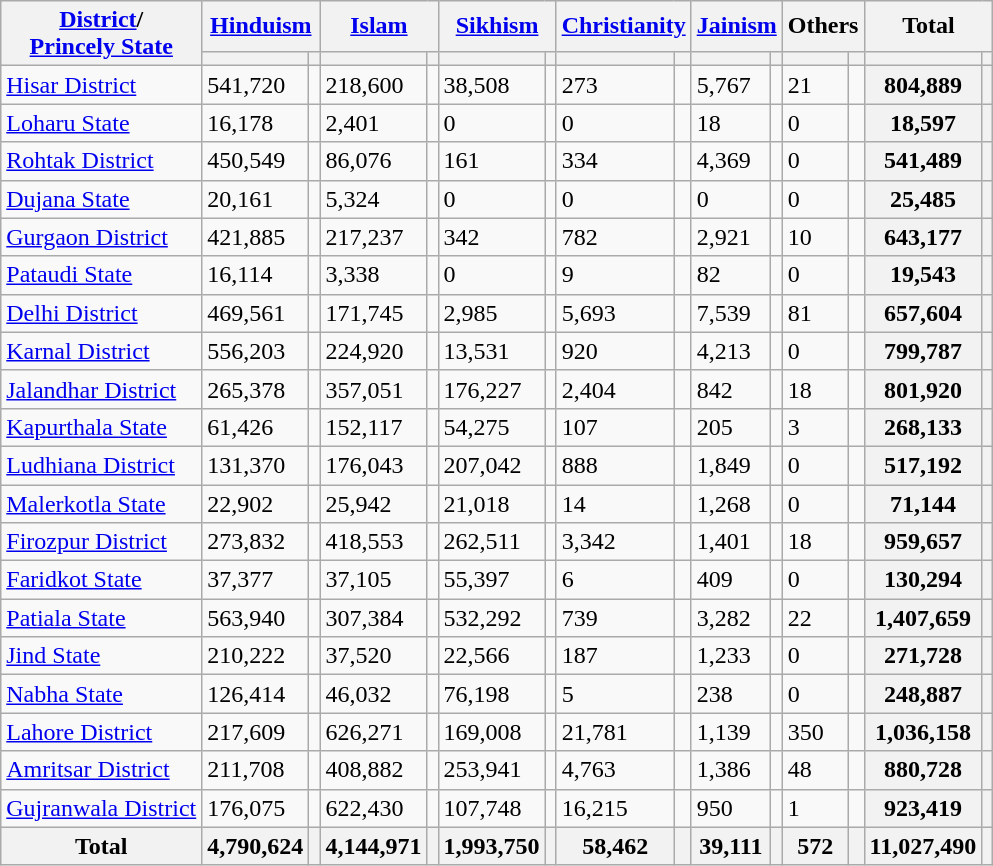<table class="wikitable sortable">
<tr>
<th rowspan="2"><a href='#'>District</a>/<br><a href='#'>Princely State</a></th>
<th colspan="2"><a href='#'>Hinduism</a> </th>
<th colspan="2"><a href='#'>Islam</a> </th>
<th colspan="2"><a href='#'>Sikhism</a> </th>
<th colspan="2"><a href='#'>Christianity</a> </th>
<th colspan="2"><a href='#'>Jainism</a> </th>
<th colspan="2">Others</th>
<th colspan="2">Total</th>
</tr>
<tr>
<th><a href='#'></a></th>
<th></th>
<th></th>
<th></th>
<th></th>
<th></th>
<th></th>
<th></th>
<th></th>
<th></th>
<th></th>
<th></th>
<th></th>
<th></th>
</tr>
<tr>
<td><a href='#'>Hisar District</a></td>
<td>541,720</td>
<td></td>
<td>218,600</td>
<td></td>
<td>38,508</td>
<td></td>
<td>273</td>
<td></td>
<td>5,767</td>
<td></td>
<td>21</td>
<td></td>
<th>804,889</th>
<th></th>
</tr>
<tr>
<td><a href='#'>Loharu State</a></td>
<td>16,178</td>
<td></td>
<td>2,401</td>
<td></td>
<td>0</td>
<td></td>
<td>0</td>
<td></td>
<td>18</td>
<td></td>
<td>0</td>
<td></td>
<th>18,597</th>
<th></th>
</tr>
<tr>
<td><a href='#'>Rohtak District</a></td>
<td>450,549</td>
<td></td>
<td>86,076</td>
<td></td>
<td>161</td>
<td></td>
<td>334</td>
<td></td>
<td>4,369</td>
<td></td>
<td>0</td>
<td></td>
<th>541,489</th>
<th></th>
</tr>
<tr>
<td><a href='#'>Dujana State</a></td>
<td>20,161</td>
<td></td>
<td>5,324</td>
<td></td>
<td>0</td>
<td></td>
<td>0</td>
<td></td>
<td>0</td>
<td></td>
<td>0</td>
<td></td>
<th>25,485</th>
<th></th>
</tr>
<tr>
<td><a href='#'>Gurgaon District</a></td>
<td>421,885</td>
<td></td>
<td>217,237</td>
<td></td>
<td>342</td>
<td></td>
<td>782</td>
<td></td>
<td>2,921</td>
<td></td>
<td>10</td>
<td></td>
<th>643,177</th>
<th></th>
</tr>
<tr>
<td><a href='#'>Pataudi State</a></td>
<td>16,114</td>
<td></td>
<td>3,338</td>
<td></td>
<td>0</td>
<td></td>
<td>9</td>
<td></td>
<td>82</td>
<td></td>
<td>0</td>
<td></td>
<th>19,543</th>
<th></th>
</tr>
<tr>
<td><a href='#'>Delhi District</a></td>
<td>469,561</td>
<td></td>
<td>171,745</td>
<td></td>
<td>2,985</td>
<td></td>
<td>5,693</td>
<td></td>
<td>7,539</td>
<td></td>
<td>81</td>
<td></td>
<th>657,604</th>
<th></th>
</tr>
<tr>
<td><a href='#'>Karnal District</a></td>
<td>556,203</td>
<td></td>
<td>224,920</td>
<td></td>
<td>13,531</td>
<td></td>
<td>920</td>
<td></td>
<td>4,213</td>
<td></td>
<td>0</td>
<td></td>
<th>799,787</th>
<th></th>
</tr>
<tr>
<td><a href='#'>Jalandhar District</a></td>
<td>265,378</td>
<td></td>
<td>357,051</td>
<td></td>
<td>176,227</td>
<td></td>
<td>2,404</td>
<td></td>
<td>842</td>
<td></td>
<td>18</td>
<td></td>
<th>801,920</th>
<th></th>
</tr>
<tr>
<td><a href='#'>Kapurthala State</a></td>
<td>61,426</td>
<td></td>
<td>152,117</td>
<td></td>
<td>54,275</td>
<td></td>
<td>107</td>
<td></td>
<td>205</td>
<td></td>
<td>3</td>
<td></td>
<th>268,133</th>
<th></th>
</tr>
<tr>
<td><a href='#'>Ludhiana District</a></td>
<td>131,370</td>
<td></td>
<td>176,043</td>
<td></td>
<td>207,042</td>
<td></td>
<td>888</td>
<td></td>
<td>1,849</td>
<td></td>
<td>0</td>
<td></td>
<th>517,192</th>
<th></th>
</tr>
<tr>
<td><a href='#'>Malerkotla State</a></td>
<td>22,902</td>
<td></td>
<td>25,942</td>
<td></td>
<td>21,018</td>
<td></td>
<td>14</td>
<td></td>
<td>1,268</td>
<td></td>
<td>0</td>
<td></td>
<th>71,144</th>
<th></th>
</tr>
<tr>
<td><a href='#'>Firozpur District</a></td>
<td>273,832</td>
<td></td>
<td>418,553</td>
<td></td>
<td>262,511</td>
<td></td>
<td>3,342</td>
<td></td>
<td>1,401</td>
<td></td>
<td>18</td>
<td></td>
<th>959,657</th>
<th></th>
</tr>
<tr>
<td><a href='#'>Faridkot State</a></td>
<td>37,377</td>
<td></td>
<td>37,105</td>
<td></td>
<td>55,397</td>
<td></td>
<td>6</td>
<td></td>
<td>409</td>
<td></td>
<td>0</td>
<td></td>
<th>130,294</th>
<th></th>
</tr>
<tr>
<td><a href='#'>Patiala State</a></td>
<td>563,940</td>
<td></td>
<td>307,384</td>
<td></td>
<td>532,292</td>
<td></td>
<td>739</td>
<td></td>
<td>3,282</td>
<td></td>
<td>22</td>
<td></td>
<th>1,407,659</th>
<th></th>
</tr>
<tr>
<td><a href='#'>Jind State</a></td>
<td>210,222</td>
<td></td>
<td>37,520</td>
<td></td>
<td>22,566</td>
<td></td>
<td>187</td>
<td></td>
<td>1,233</td>
<td></td>
<td>0</td>
<td></td>
<th>271,728</th>
<th></th>
</tr>
<tr>
<td><a href='#'>Nabha State</a></td>
<td>126,414</td>
<td></td>
<td>46,032</td>
<td></td>
<td>76,198</td>
<td></td>
<td>5</td>
<td></td>
<td>238</td>
<td></td>
<td>0</td>
<td></td>
<th>248,887</th>
<th></th>
</tr>
<tr>
<td><a href='#'>Lahore District</a></td>
<td>217,609</td>
<td></td>
<td>626,271</td>
<td></td>
<td>169,008</td>
<td></td>
<td>21,781</td>
<td></td>
<td>1,139</td>
<td></td>
<td>350</td>
<td></td>
<th>1,036,158</th>
<th></th>
</tr>
<tr>
<td><a href='#'>Amritsar District</a></td>
<td>211,708</td>
<td></td>
<td>408,882</td>
<td></td>
<td>253,941</td>
<td></td>
<td>4,763</td>
<td></td>
<td>1,386</td>
<td></td>
<td>48</td>
<td></td>
<th>880,728</th>
<th></th>
</tr>
<tr>
<td><a href='#'>Gujranwala District</a></td>
<td>176,075</td>
<td></td>
<td>622,430</td>
<td></td>
<td>107,748</td>
<td></td>
<td>16,215</td>
<td></td>
<td>950</td>
<td></td>
<td>1</td>
<td></td>
<th>923,419</th>
<th></th>
</tr>
<tr>
<th>Total</th>
<th>4,790,624</th>
<th></th>
<th>4,144,971</th>
<th></th>
<th>1,993,750</th>
<th></th>
<th>58,462</th>
<th></th>
<th>39,111</th>
<th></th>
<th>572</th>
<th></th>
<th>11,027,490</th>
<th></th>
</tr>
</table>
